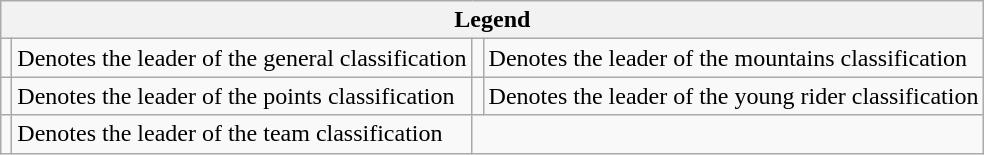<table class="wikitable noresize">
<tr>
<th colspan="4">Legend</th>
</tr>
<tr>
<td></td>
<td>Denotes the leader of the general classification</td>
<td></td>
<td>Denotes the leader of the mountains classification</td>
</tr>
<tr>
<td></td>
<td>Denotes the leader of the points classification</td>
<td></td>
<td>Denotes the leader of the young rider classification</td>
</tr>
<tr>
<td></td>
<td>Denotes the leader of the team classification</td>
</tr>
</table>
